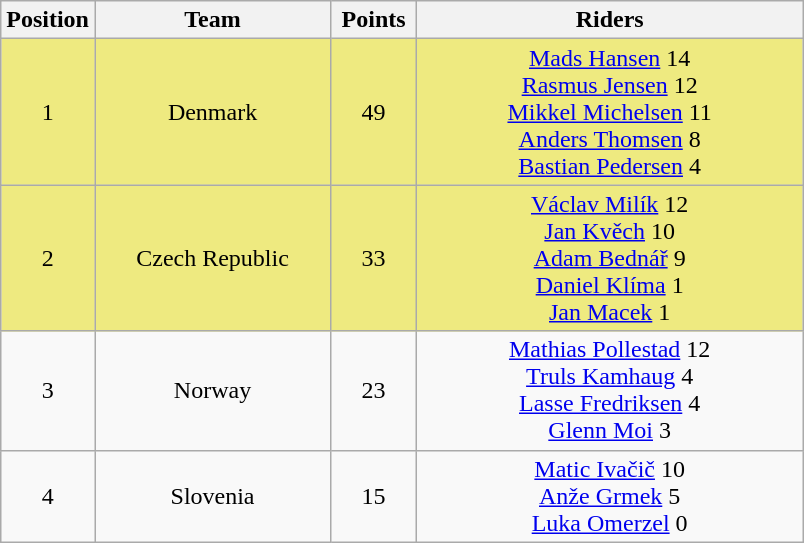<table class="wikitable" style="text-align:center">
<tr align=center>
<th width=50>Position</th>
<th width=150>Team</th>
<th width=50>Points</th>
<th width=250>Riders</th>
</tr>
<tr style="background:#EEEA80;">
<td>1</td>
<td> Denmark</td>
<td>49</td>
<td><a href='#'>Mads Hansen</a> 14<br><a href='#'>Rasmus Jensen</a> 12<br><a href='#'>Mikkel Michelsen</a> 11<br><a href='#'>Anders Thomsen</a> 8<br><a href='#'>Bastian Pedersen</a> 4</td>
</tr>
<tr style="background:#EEEA80;">
<td>2</td>
<td> Czech Republic</td>
<td>33</td>
<td><a href='#'>Václav Milík</a> 12<br><a href='#'>Jan Kvěch</a> 10<br><a href='#'>Adam Bednář</a> 9<br><a href='#'>Daniel Klíma</a> 1<br><a href='#'>Jan Macek</a> 1</td>
</tr>
<tr>
<td>3</td>
<td> Norway</td>
<td>23</td>
<td><a href='#'>Mathias Pollestad</a> 12<br><a href='#'>Truls Kamhaug</a> 4<br><a href='#'>Lasse Fredriksen</a> 4<br><a href='#'>Glenn Moi</a> 3</td>
</tr>
<tr>
<td>4</td>
<td> Slovenia</td>
<td>15</td>
<td><a href='#'>Matic Ivačič</a> 10<br><a href='#'>Anže Grmek</a> 5<br><a href='#'>Luka Omerzel</a> 0</td>
</tr>
</table>
